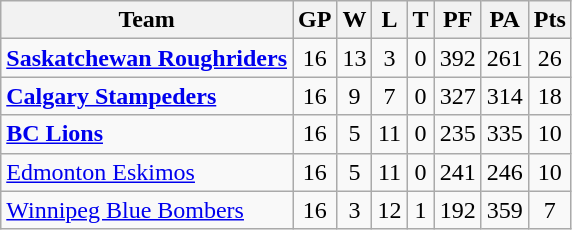<table class="wikitable">
<tr>
<th>Team</th>
<th>GP</th>
<th>W</th>
<th>L</th>
<th>T</th>
<th>PF</th>
<th>PA</th>
<th>Pts</th>
</tr>
<tr align="center">
<td align="left"><strong><a href='#'>Saskatchewan Roughriders</a></strong></td>
<td>16</td>
<td>13</td>
<td>3</td>
<td>0</td>
<td>392</td>
<td>261</td>
<td>26</td>
</tr>
<tr align="center">
<td align="left"><strong><a href='#'>Calgary Stampeders</a></strong></td>
<td>16</td>
<td>9</td>
<td>7</td>
<td>0</td>
<td>327</td>
<td>314</td>
<td>18</td>
</tr>
<tr align="center">
<td align="left"><strong><a href='#'>BC Lions</a></strong></td>
<td>16</td>
<td>5</td>
<td>11</td>
<td>0</td>
<td>235</td>
<td>335</td>
<td>10</td>
</tr>
<tr align="center">
<td align="left"><a href='#'>Edmonton Eskimos</a></td>
<td>16</td>
<td>5</td>
<td>11</td>
<td>0</td>
<td>241</td>
<td>246</td>
<td>10</td>
</tr>
<tr align="center">
<td align="left"><a href='#'>Winnipeg Blue Bombers</a></td>
<td>16</td>
<td>3</td>
<td>12</td>
<td>1</td>
<td>192</td>
<td>359</td>
<td>7</td>
</tr>
</table>
